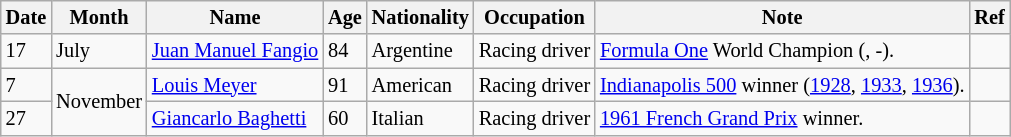<table class="wikitable" style="font-size:85%;">
<tr>
<th>Date</th>
<th>Month</th>
<th>Name</th>
<th>Age</th>
<th>Nationality</th>
<th>Occupation</th>
<th>Note</th>
<th>Ref</th>
</tr>
<tr>
<td>17</td>
<td>July</td>
<td><a href='#'>Juan Manuel Fangio</a></td>
<td>84</td>
<td>Argentine</td>
<td>Racing driver</td>
<td><a href='#'>Formula One</a> World Champion (, -).</td>
<td></td>
</tr>
<tr>
<td>7</td>
<td rowspan=2>November</td>
<td><a href='#'>Louis Meyer</a></td>
<td>91</td>
<td>American</td>
<td>Racing driver</td>
<td><a href='#'>Indianapolis 500</a> winner (<a href='#'>1928</a>, <a href='#'>1933</a>, <a href='#'>1936</a>).</td>
<td></td>
</tr>
<tr>
<td>27</td>
<td><a href='#'>Giancarlo Baghetti</a></td>
<td>60</td>
<td>Italian</td>
<td>Racing driver</td>
<td><a href='#'>1961 French Grand Prix</a> winner.</td>
<td></td>
</tr>
</table>
